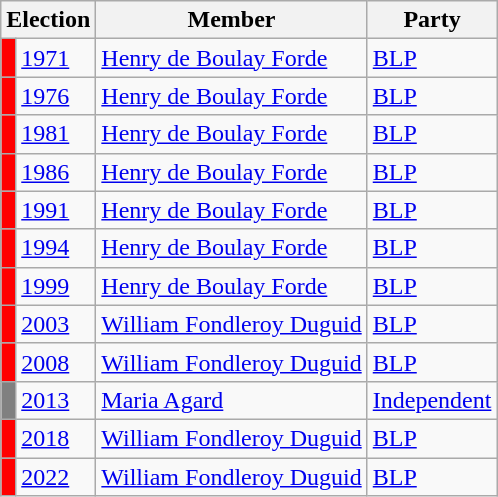<table class="wikitable">
<tr>
<th colspan="2">Election</th>
<th>Member</th>
<th>Party</th>
</tr>
<tr>
<td style="background-color: red"></td>
<td><a href='#'>1971</a></td>
<td><a href='#'>Henry de Boulay Forde</a></td>
<td><a href='#'>BLP</a></td>
</tr>
<tr>
<td style="background-color: red"></td>
<td><a href='#'>1976</a></td>
<td><a href='#'>Henry de Boulay Forde</a></td>
<td><a href='#'>BLP</a></td>
</tr>
<tr>
<td style="background-color: red"></td>
<td><a href='#'>1981</a></td>
<td><a href='#'>Henry de Boulay Forde</a></td>
<td><a href='#'>BLP</a></td>
</tr>
<tr>
<td style="background-color: red"></td>
<td><a href='#'>1986</a></td>
<td><a href='#'>Henry de Boulay Forde</a></td>
<td><a href='#'>BLP</a></td>
</tr>
<tr>
<td style="background-color: red"></td>
<td><a href='#'>1991</a></td>
<td><a href='#'>Henry de Boulay Forde</a></td>
<td><a href='#'>BLP</a></td>
</tr>
<tr>
<td style="background-color: red"></td>
<td><a href='#'>1994</a></td>
<td><a href='#'>Henry de Boulay Forde</a></td>
<td><a href='#'>BLP</a></td>
</tr>
<tr>
<td style="background-color: red"></td>
<td><a href='#'>1999</a></td>
<td><a href='#'>Henry de Boulay Forde</a></td>
<td><a href='#'>BLP</a></td>
</tr>
<tr>
<td style="background-color: red"></td>
<td><a href='#'>2003</a></td>
<td><a href='#'>William Fondleroy Duguid</a></td>
<td><a href='#'>BLP</a></td>
</tr>
<tr>
<td style="background-color: red"></td>
<td><a href='#'>2008</a></td>
<td><a href='#'>William Fondleroy Duguid</a></td>
<td><a href='#'>BLP</a></td>
</tr>
<tr>
<td style="background-color: grey"></td>
<td><a href='#'>2013</a></td>
<td><a href='#'>Maria Agard</a></td>
<td><a href='#'>Independent</a> </td>
</tr>
<tr>
<td style="background-color: red"></td>
<td><a href='#'>2018</a></td>
<td><a href='#'>William Fondleroy Duguid</a></td>
<td><a href='#'>BLP</a></td>
</tr>
<tr>
<td style="background-color: red"></td>
<td><a href='#'>2022</a></td>
<td><a href='#'>William Fondleroy Duguid</a></td>
<td><a href='#'>BLP</a></td>
</tr>
</table>
